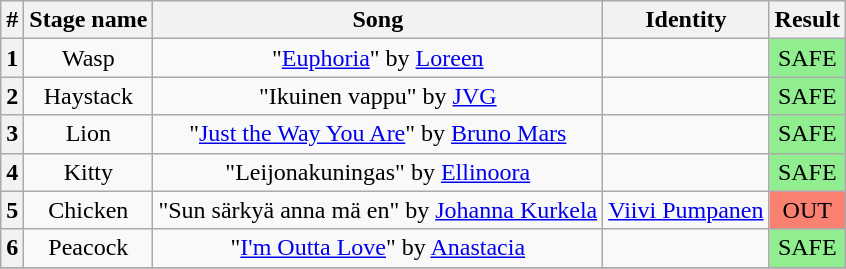<table class="wikitable plainrowheaders" style="text-align: center;">
<tr>
<th>#</th>
<th>Stage name</th>
<th>Song</th>
<th>Identity</th>
<th>Result</th>
</tr>
<tr>
<th>1</th>
<td>Wasp</td>
<td>"<a href='#'>Euphoria</a>" by <a href='#'>Loreen</a></td>
<td></td>
<td bgcolor=lightgreen>SAFE</td>
</tr>
<tr>
<th>2</th>
<td>Haystack</td>
<td>"Ikuinen vappu" by <a href='#'>JVG</a></td>
<td></td>
<td bgcolor=lightgreen>SAFE</td>
</tr>
<tr>
<th>3</th>
<td>Lion</td>
<td>"<a href='#'>Just the Way You Are</a>" by <a href='#'>Bruno Mars</a></td>
<td></td>
<td bgcolor=lightgreen>SAFE</td>
</tr>
<tr>
<th>4</th>
<td>Kitty</td>
<td>"Leijonakuningas" by <a href='#'>Ellinoora</a></td>
<td></td>
<td bgcolor=lightgreen>SAFE</td>
</tr>
<tr>
<th>5</th>
<td>Chicken</td>
<td>"Sun särkyä anna mä en" by <a href='#'>Johanna Kurkela</a></td>
<td><a href='#'>Viivi Pumpanen</a></td>
<td bgcolor=salmon>OUT</td>
</tr>
<tr>
<th>6</th>
<td>Peacock</td>
<td>"<a href='#'>I'm Outta Love</a>" by <a href='#'>Anastacia</a></td>
<td></td>
<td bgcolor=lightgreen>SAFE</td>
</tr>
<tr>
</tr>
</table>
